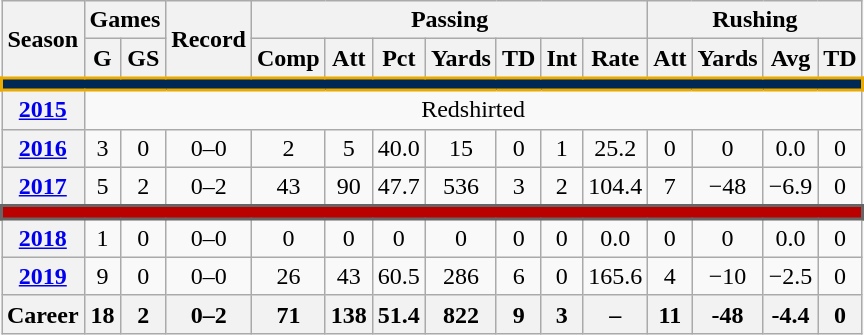<table class="wikitable" style="text-align:center;">
<tr>
<th rowspan="2">Season</th>
<th colspan="2">Games</th>
<th rowspan="2">Record</th>
<th colspan="7">Passing</th>
<th colspan="4">Rushing</th>
</tr>
<tr>
<th>G</th>
<th>GS</th>
<th>Comp</th>
<th>Att</th>
<th>Pct</th>
<th>Yards</th>
<th>TD</th>
<th>Int</th>
<th>Rate</th>
<th>Att</th>
<th>Yards</th>
<th>Avg</th>
<th>TD</th>
</tr>
<tr>
<td colspan="15" style="background:#002855; border:2px solid #EAAA00; color:#EAAA00;" !></td>
</tr>
<tr>
<th><a href='#'>2015</a></th>
<td colspan="14"> Redshirted</td>
</tr>
<tr>
<th><a href='#'>2016</a></th>
<td>3</td>
<td>0</td>
<td>0–0</td>
<td>2</td>
<td>5</td>
<td>40.0</td>
<td>15</td>
<td>0</td>
<td>1</td>
<td>25.2</td>
<td>0</td>
<td>0</td>
<td>0.0</td>
<td>0</td>
</tr>
<tr>
<th><a href='#'>2017</a></th>
<td>5</td>
<td>2</td>
<td>0–2</td>
<td>43</td>
<td>90</td>
<td>47.7</td>
<td>536</td>
<td>3</td>
<td>2</td>
<td>104.4</td>
<td>7</td>
<td>−48</td>
<td>−6.9</td>
<td>0</td>
</tr>
<tr>
<td colspan="15" style="background:#b00; border:2px solid #666; color:#fff;" !></td>
</tr>
<tr>
<th><a href='#'>2018</a></th>
<td>1</td>
<td>0</td>
<td>0–0</td>
<td>0</td>
<td>0</td>
<td>0</td>
<td>0</td>
<td>0</td>
<td>0</td>
<td>0.0</td>
<td>0</td>
<td>0</td>
<td>0.0</td>
<td>0</td>
</tr>
<tr>
<th><a href='#'>2019</a></th>
<td>9</td>
<td>0</td>
<td>0–0</td>
<td>26</td>
<td>43</td>
<td>60.5</td>
<td>286</td>
<td>6</td>
<td>0</td>
<td>165.6</td>
<td>4</td>
<td>−10</td>
<td>−2.5</td>
<td>0</td>
</tr>
<tr>
<th>Career</th>
<th>18</th>
<th>2</th>
<th>0–2</th>
<th>71</th>
<th>138</th>
<th>51.4</th>
<th>822</th>
<th>9</th>
<th>3</th>
<th>–</th>
<th>11</th>
<th>-48</th>
<th>-4.4</th>
<th>0</th>
</tr>
</table>
